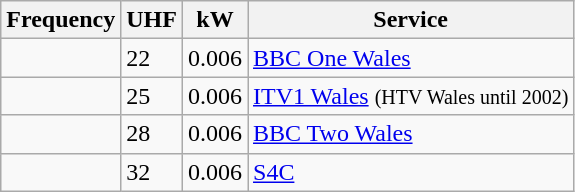<table class="wikitable sortable">
<tr>
<th>Frequency</th>
<th>UHF</th>
<th>kW</th>
<th>Service</th>
</tr>
<tr>
<td></td>
<td>22</td>
<td>0.006</td>
<td><a href='#'>BBC One Wales</a></td>
</tr>
<tr>
<td></td>
<td>25</td>
<td>0.006</td>
<td><a href='#'>ITV1 Wales</a> <small>(HTV Wales until 2002)</small></td>
</tr>
<tr>
<td></td>
<td>28</td>
<td>0.006</td>
<td><a href='#'>BBC Two Wales</a></td>
</tr>
<tr>
<td></td>
<td>32</td>
<td>0.006</td>
<td><a href='#'>S4C</a></td>
</tr>
</table>
